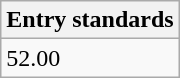<table class="wikitable" border="1" align="upright">
<tr>
<th>Entry standards</th>
</tr>
<tr>
<td>52.00</td>
</tr>
</table>
